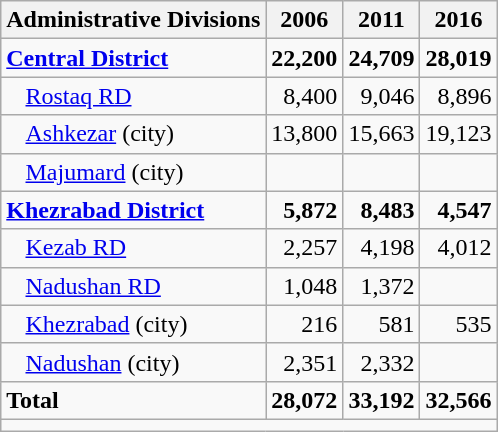<table class="wikitable">
<tr>
<th>Administrative Divisions</th>
<th>2006</th>
<th>2011</th>
<th>2016</th>
</tr>
<tr>
<td><strong><a href='#'>Central District</a></strong></td>
<td style="text-align: right;"><strong>22,200</strong></td>
<td style="text-align: right;"><strong>24,709</strong></td>
<td style="text-align: right;"><strong>28,019</strong></td>
</tr>
<tr>
<td style="padding-left: 1em;"><a href='#'>Rostaq RD</a></td>
<td style="text-align: right;">8,400</td>
<td style="text-align: right;">9,046</td>
<td style="text-align: right;">8,896</td>
</tr>
<tr>
<td style="padding-left: 1em;"><a href='#'>Ashkezar</a> (city)</td>
<td style="text-align: right;">13,800</td>
<td style="text-align: right;">15,663</td>
<td style="text-align: right;">19,123</td>
</tr>
<tr>
<td style="padding-left: 1em;"><a href='#'>Majumard</a> (city)</td>
<td style="text-align: right;"></td>
<td style="text-align: right;"></td>
<td style="text-align: right;"></td>
</tr>
<tr>
<td><strong><a href='#'>Khezrabad District</a></strong></td>
<td style="text-align: right;"><strong>5,872</strong></td>
<td style="text-align: right;"><strong>8,483</strong></td>
<td style="text-align: right;"><strong>4,547</strong></td>
</tr>
<tr>
<td style="padding-left: 1em;"><a href='#'>Kezab RD</a></td>
<td style="text-align: right;">2,257</td>
<td style="text-align: right;">4,198</td>
<td style="text-align: right;">4,012</td>
</tr>
<tr>
<td style="padding-left: 1em;"><a href='#'>Nadushan RD</a></td>
<td style="text-align: right;">1,048</td>
<td style="text-align: right;">1,372</td>
<td style="text-align: right;"></td>
</tr>
<tr>
<td style="padding-left: 1em;"><a href='#'>Khezrabad</a> (city)</td>
<td style="text-align: right;">216</td>
<td style="text-align: right;">581</td>
<td style="text-align: right;">535</td>
</tr>
<tr>
<td style="padding-left: 1em;"><a href='#'>Nadushan</a> (city)</td>
<td style="text-align: right;">2,351</td>
<td style="text-align: right;">2,332</td>
<td style="text-align: right;"></td>
</tr>
<tr>
<td><strong>Total</strong></td>
<td style="text-align: right;"><strong>28,072</strong></td>
<td style="text-align: right;"><strong>33,192</strong></td>
<td style="text-align: right;"><strong>32,566</strong></td>
</tr>
<tr>
<td colspan=4></td>
</tr>
</table>
